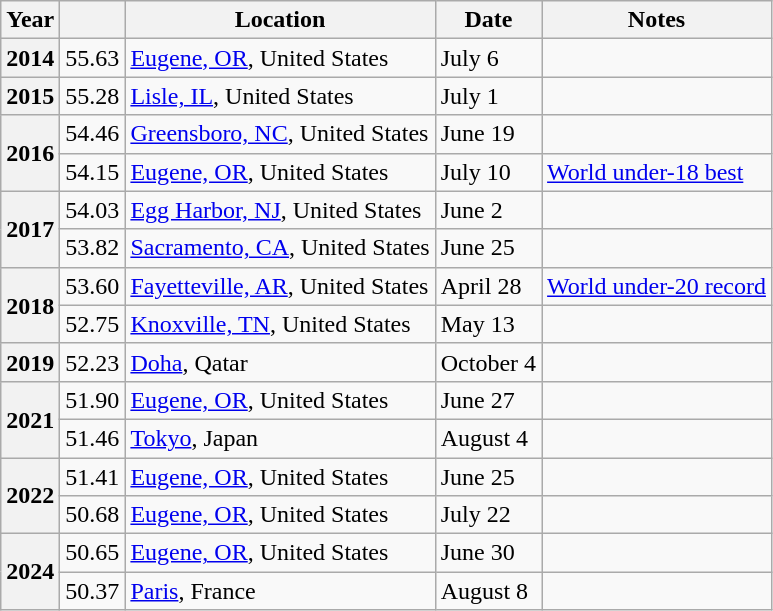<table class="wikitable">
<tr>
<th scope="col">Year</th>
<th scope="col"></th>
<th scope="col">Location</th>
<th scope="col">Date</th>
<th scope="col">Notes</th>
</tr>
<tr>
<th scope="row">2014</th>
<td>55.63</td>
<td><a href='#'>Eugene, OR</a>, United States</td>
<td>July 6</td>
<td></td>
</tr>
<tr>
<th scope="row">2015</th>
<td>55.28</td>
<td><a href='#'>Lisle, IL</a>, United States</td>
<td>July 1</td>
<td></td>
</tr>
<tr>
<th scope="rowgroup" rowspan=2>2016</th>
<td>54.46</td>
<td><a href='#'>Greensboro, NC</a>, United States</td>
<td>June 19</td>
<td></td>
</tr>
<tr>
<td>54.15</td>
<td><a href='#'>Eugene, OR</a>, United States</td>
<td>July 10</td>
<td><a href='#'>World under-18 best</a></td>
</tr>
<tr>
<th scope="rowgroup" rowspan=2>2017</th>
<td>54.03</td>
<td><a href='#'>Egg Harbor, NJ</a>, United States</td>
<td>June 2</td>
<td></td>
</tr>
<tr>
<td>53.82</td>
<td><a href='#'>Sacramento, CA</a>, United States</td>
<td>June 25</td>
<td></td>
</tr>
<tr>
<th scope="rowgroup" rowspan=2>2018</th>
<td>53.60</td>
<td><a href='#'>Fayetteville, AR</a>, United States</td>
<td>April 28</td>
<td><a href='#'>World under-20 record</a></td>
</tr>
<tr>
<td>52.75</td>
<td><a href='#'>Knoxville, TN</a>, United States</td>
<td>May 13</td>
<td></td>
</tr>
<tr>
<th scope="row">2019</th>
<td>52.23</td>
<td><a href='#'>Doha</a>, Qatar</td>
<td>October 4</td>
<td></td>
</tr>
<tr>
<th scope="rowgroup" rowspan=2>2021</th>
<td>51.90</td>
<td><a href='#'>Eugene, OR</a>, United States</td>
<td>June 27</td>
<td></td>
</tr>
<tr>
<td>51.46</td>
<td><a href='#'>Tokyo</a>, Japan</td>
<td>August 4</td>
<td></td>
</tr>
<tr>
<th scope="rowgroup" rowspan=2>2022</th>
<td>51.41</td>
<td><a href='#'>Eugene, OR</a>, United States</td>
<td>June 25</td>
<td></td>
</tr>
<tr>
<td>50.68</td>
<td><a href='#'>Eugene, OR</a>, United States</td>
<td>July 22</td>
<td></td>
</tr>
<tr>
<th scope="rowgroup" rowspan="2">2024</th>
<td>50.65</td>
<td><a href='#'>Eugene, OR</a>, United States</td>
<td>June 30</td>
<td></td>
</tr>
<tr>
<td>50.37</td>
<td><a href='#'>Paris</a>, France</td>
<td>August 8</td>
<td></td>
</tr>
</table>
